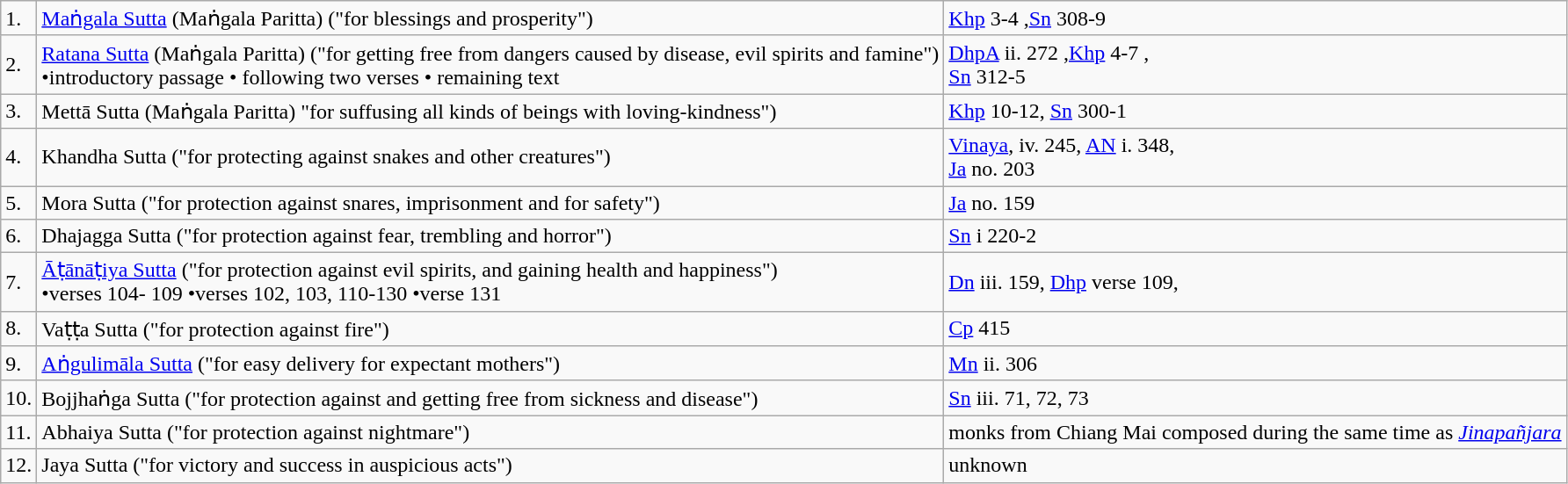<table class="wikitable mw-collapsible mw-collapsed">
<tr>
<td>1.</td>
<td><a href='#'>Maṅgala Sutta</a> (Maṅgala Paritta) ("for blessings and prosperity")</td>
<td><a href='#'>Khp</a> 3-4 ,<a href='#'>Sn</a> 308-9</td>
</tr>
<tr>
<td>2.</td>
<td><a href='#'>Ratana Sutta</a> (Maṅgala Paritta) ("for getting free from dangers caused by disease, evil spirits and famine")<br>•introductory passage • following two verses • remaining text</td>
<td><a href='#'>DhpA</a> ii. 272 ,<a href='#'>Khp</a> 4-7 ,<br><a href='#'>Sn</a> 312-5</td>
</tr>
<tr>
<td>3.</td>
<td>Mettā Sutta (Maṅgala Paritta) "for suffusing all kinds of beings with loving-kindness")</td>
<td><a href='#'>Khp</a> 10-12, <a href='#'>Sn</a> 300-1</td>
</tr>
<tr>
<td>4.</td>
<td>Khandha Sutta ("for protecting against snakes and other creatures")</td>
<td><a href='#'>Vinaya</a>, iv. 245, <a href='#'>AN</a> i. 348,<br><a href='#'>Ja</a> no. 203</td>
</tr>
<tr>
<td>5.</td>
<td>Mora Sutta ("for protection against snares, imprisonment and for safety")</td>
<td><a href='#'>Ja</a> no. 159</td>
</tr>
<tr>
<td>6.</td>
<td>Dhajagga Sutta ("for protection against fear, trembling and horror")</td>
<td><a href='#'>Sn</a> i 220-2</td>
</tr>
<tr>
<td>7.</td>
<td><a href='#'>Āṭānāṭiya Sutta</a> ("for protection against evil spirits, and gaining health and happiness")<br>•verses 104- 109 •verses 102, 103, 110-130 •verse 131</td>
<td><a href='#'>Dn</a> iii. 159, <a href='#'>Dhp</a> verse 109,</td>
</tr>
<tr>
<td>8.</td>
<td>Vaṭṭa Sutta ("for protection against fire")</td>
<td><a href='#'>Cp</a> 415</td>
</tr>
<tr>
<td>9.</td>
<td><a href='#'>Aṅgulimāla Sutta</a> ("for easy delivery for expectant mothers")</td>
<td><a href='#'>Mn</a> ii. 306</td>
</tr>
<tr>
<td>10.</td>
<td>Bojjhaṅga Sutta ("for protection against and getting free from sickness and disease")</td>
<td><a href='#'>Sn</a> iii. 71, 72, 73</td>
</tr>
<tr>
<td>11.</td>
<td>Abhaiya Sutta ("for protection against nightmare")</td>
<td>monks from Chiang Mai composed during the same time as <em><a href='#'>Jinapañjara</a></em></td>
</tr>
<tr>
<td>12.</td>
<td>Jaya Sutta ("for victory and success in auspicious acts")</td>
<td>unknown</td>
</tr>
</table>
